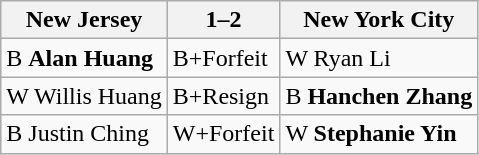<table class="wikitable">
<tr>
<th>New Jersey</th>
<th>1–2</th>
<th>New York City</th>
</tr>
<tr>
<td>B <strong>Alan Huang</strong></td>
<td>B+Forfeit</td>
<td>W Ryan Li</td>
</tr>
<tr>
<td>W Willis Huang</td>
<td>B+Resign</td>
<td>B <strong>Hanchen Zhang</strong></td>
</tr>
<tr>
<td>B Justin Ching</td>
<td>W+Forfeit</td>
<td>W <strong>Stephanie Yin</strong></td>
</tr>
</table>
